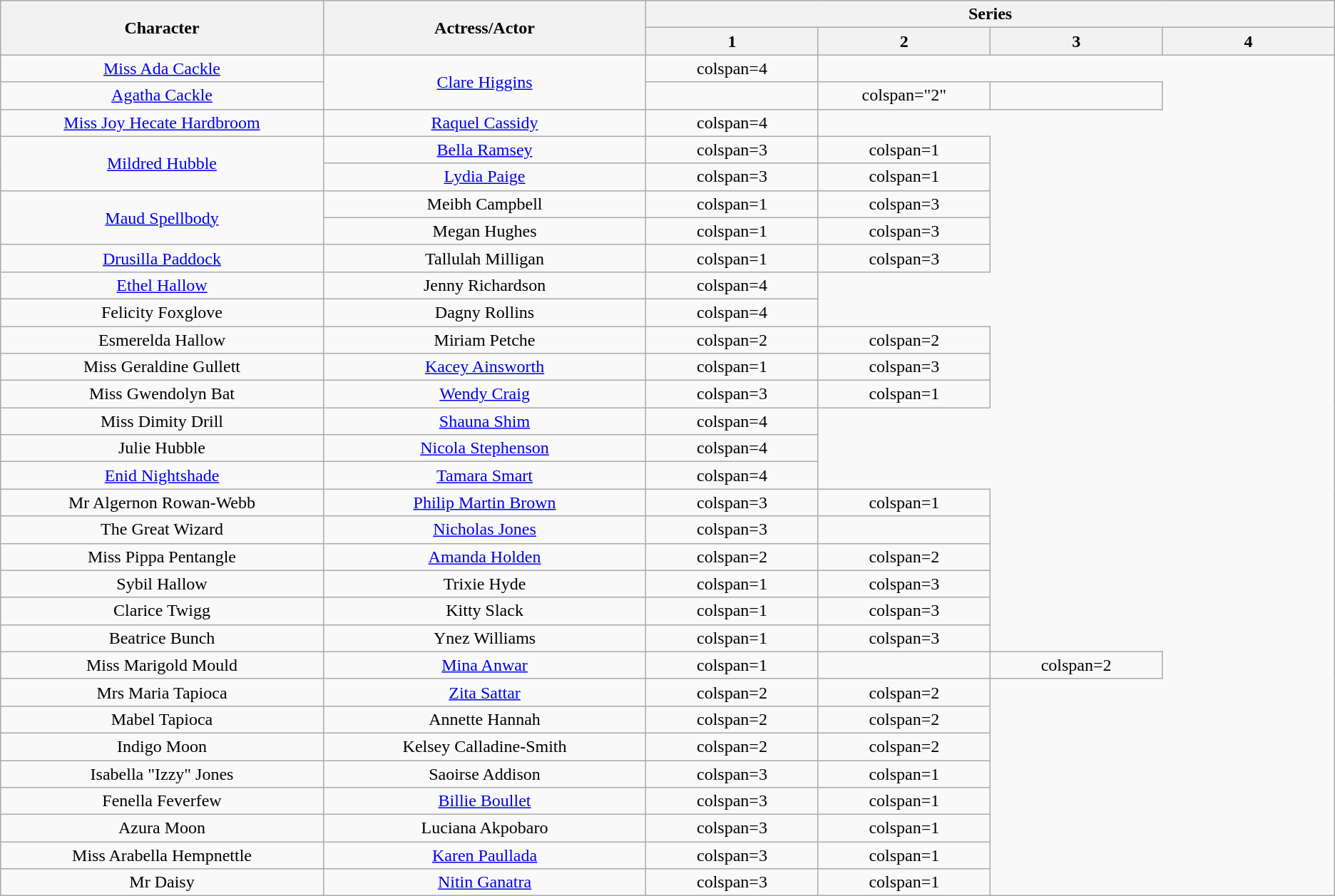<table class="wikitable" style="text-align:center">
<tr>
<th rowspan="2" width="15%" scope="col">Character</th>
<th rowspan="2" width="15%" scope="col">Actress/Actor</th>
<th colspan="4">Series</th>
</tr>
<tr>
<th width="8%" scope="col">1</th>
<th width="8%" scope="col">2</th>
<th width="8%" scope="col">3</th>
<th width="8%" scope="col">4</th>
</tr>
<tr>
<td><a href='#'>Miss Ada Cackle</a></td>
<td rowspan="2"><a href='#'>Clare Higgins</a></td>
<td>colspan=4 </td>
</tr>
<tr>
<td><a href='#'>Agatha Cackle</a></td>
<td></td>
<td>colspan="2" </td>
<td></td>
</tr>
<tr>
<td><a href='#'>Miss Joy Hecate Hardbroom</a></td>
<td><a href='#'>Raquel Cassidy</a></td>
<td>colspan=4 </td>
</tr>
<tr>
<td rowspan=2><a href='#'>Mildred Hubble</a></td>
<td><a href='#'>Bella Ramsey</a></td>
<td>colspan=3 </td>
<td>colspan=1 </td>
</tr>
<tr>
<td><a href='#'>Lydia Paige</a></td>
<td>colspan=3 </td>
<td>colspan=1 </td>
</tr>
<tr>
<td rowspan=2><a href='#'>Maud Spellbody</a></td>
<td>Meibh Campbell</td>
<td>colspan=1 </td>
<td>colspan=3 </td>
</tr>
<tr>
<td>Megan Hughes</td>
<td>colspan=1 </td>
<td>colspan=3 </td>
</tr>
<tr>
<td><a href='#'>Drusilla Paddock</a></td>
<td>Tallulah Milligan</td>
<td>colspan=1 </td>
<td>colspan=3 </td>
</tr>
<tr>
<td><a href='#'>Ethel Hallow</a></td>
<td>Jenny Richardson</td>
<td>colspan=4 </td>
</tr>
<tr>
<td>Felicity Foxglove</td>
<td>Dagny Rollins</td>
<td>colspan=4 </td>
</tr>
<tr>
<td>Esmerelda Hallow</td>
<td>Miriam Petche</td>
<td>colspan=2 </td>
<td>colspan=2 </td>
</tr>
<tr>
<td>Miss Geraldine Gullett</td>
<td><a href='#'>Kacey Ainsworth</a></td>
<td>colspan=1 </td>
<td>colspan=3 </td>
</tr>
<tr>
<td>Miss Gwendolyn Bat</td>
<td><a href='#'>Wendy Craig</a></td>
<td>colspan=3 </td>
<td>colspan=1 </td>
</tr>
<tr>
<td>Miss Dimity Drill</td>
<td><a href='#'>Shauna Shim</a></td>
<td>colspan=4 </td>
</tr>
<tr>
<td>Julie Hubble</td>
<td><a href='#'>Nicola Stephenson</a></td>
<td>colspan=4 </td>
</tr>
<tr>
<td><a href='#'>Enid Nightshade</a></td>
<td><a href='#'>Tamara Smart</a></td>
<td>colspan=4 </td>
</tr>
<tr>
<td>Mr Algernon Rowan-Webb</td>
<td><a href='#'>Philip Martin Brown</a></td>
<td>colspan=3 </td>
<td>colspan=1 </td>
</tr>
<tr>
<td>The Great Wizard</td>
<td><a href='#'>Nicholas Jones</a></td>
<td>colspan=3 </td>
<td></td>
</tr>
<tr>
<td>Miss Pippa Pentangle</td>
<td><a href='#'>Amanda Holden</a></td>
<td>colspan=2 </td>
<td>colspan=2 </td>
</tr>
<tr>
<td>Sybil Hallow</td>
<td>Trixie Hyde</td>
<td>colspan=1 </td>
<td>colspan=3 </td>
</tr>
<tr>
<td>Clarice Twigg</td>
<td>Kitty Slack</td>
<td>colspan=1 </td>
<td>colspan=3 </td>
</tr>
<tr>
<td>Beatrice Bunch</td>
<td>Ynez Williams</td>
<td>colspan=1 </td>
<td>colspan=3 </td>
</tr>
<tr>
<td>Miss Marigold Mould</td>
<td><a href='#'>Mina Anwar</a></td>
<td>colspan=1 </td>
<td></td>
<td>colspan=2 </td>
</tr>
<tr>
<td>Mrs Maria Tapioca</td>
<td><a href='#'>Zita Sattar</a></td>
<td>colspan=2 </td>
<td>colspan=2 </td>
</tr>
<tr>
<td>Mabel Tapioca</td>
<td>Annette Hannah</td>
<td>colspan=2 </td>
<td>colspan=2 </td>
</tr>
<tr>
<td>Indigo Moon</td>
<td>Kelsey Calladine-Smith</td>
<td>colspan=2 </td>
<td>colspan=2 </td>
</tr>
<tr>
<td>Isabella "Izzy" Jones</td>
<td>Saoirse Addison</td>
<td>colspan=3 </td>
<td>colspan=1 </td>
</tr>
<tr>
<td>Fenella Feverfew</td>
<td><a href='#'>Billie Boullet</a></td>
<td>colspan=3 </td>
<td>colspan=1 </td>
</tr>
<tr>
<td>Azura Moon</td>
<td>Luciana Akpobaro</td>
<td>colspan=3 </td>
<td>colspan=1 </td>
</tr>
<tr>
<td>Miss Arabella Hempnettle</td>
<td><a href='#'>Karen Paullada</a></td>
<td>colspan=3 </td>
<td>colspan=1 </td>
</tr>
<tr>
<td>Mr Daisy</td>
<td><a href='#'>Nitin Ganatra</a></td>
<td>colspan=3 </td>
<td>colspan=1 </td>
</tr>
</table>
